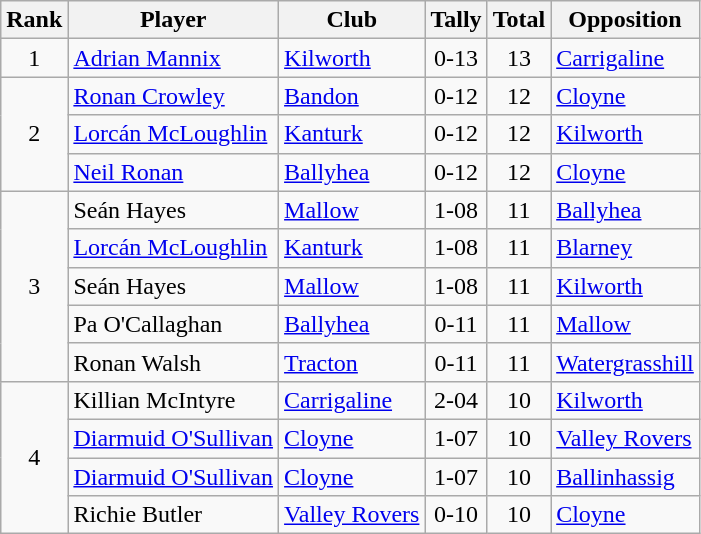<table class="wikitable">
<tr>
<th>Rank</th>
<th>Player</th>
<th>Club</th>
<th>Tally</th>
<th>Total</th>
<th>Opposition</th>
</tr>
<tr>
<td rowspan="1" style="text-align:center;">1</td>
<td><a href='#'>Adrian Mannix</a></td>
<td><a href='#'>Kilworth</a></td>
<td align=center>0-13</td>
<td align=center>13</td>
<td><a href='#'>Carrigaline</a></td>
</tr>
<tr>
<td rowspan="3" style="text-align:center;">2</td>
<td><a href='#'>Ronan Crowley</a></td>
<td><a href='#'>Bandon</a></td>
<td align=center>0-12</td>
<td align=center>12</td>
<td><a href='#'>Cloyne</a></td>
</tr>
<tr>
<td><a href='#'>Lorcán McLoughlin</a></td>
<td><a href='#'>Kanturk</a></td>
<td align=center>0-12</td>
<td align=center>12</td>
<td><a href='#'>Kilworth</a></td>
</tr>
<tr>
<td><a href='#'>Neil Ronan</a></td>
<td><a href='#'>Ballyhea</a></td>
<td align=center>0-12</td>
<td align=center>12</td>
<td><a href='#'>Cloyne</a></td>
</tr>
<tr>
<td rowspan="5" style="text-align:center;">3</td>
<td>Seán Hayes</td>
<td><a href='#'>Mallow</a></td>
<td align=center>1-08</td>
<td align=center>11</td>
<td><a href='#'>Ballyhea</a></td>
</tr>
<tr>
<td><a href='#'>Lorcán McLoughlin</a></td>
<td><a href='#'>Kanturk</a></td>
<td align=center>1-08</td>
<td align=center>11</td>
<td><a href='#'>Blarney</a></td>
</tr>
<tr>
<td>Seán Hayes</td>
<td><a href='#'>Mallow</a></td>
<td align=center>1-08</td>
<td align=center>11</td>
<td><a href='#'>Kilworth</a></td>
</tr>
<tr>
<td>Pa O'Callaghan</td>
<td><a href='#'>Ballyhea</a></td>
<td align=center>0-11</td>
<td align=center>11</td>
<td><a href='#'>Mallow</a></td>
</tr>
<tr>
<td>Ronan Walsh</td>
<td><a href='#'>Tracton</a></td>
<td align=center>0-11</td>
<td align=center>11</td>
<td><a href='#'>Watergrasshill</a></td>
</tr>
<tr>
<td rowspan="4" style="text-align:center;">4</td>
<td>Killian McIntyre</td>
<td><a href='#'>Carrigaline</a></td>
<td align=center>2-04</td>
<td align=center>10</td>
<td><a href='#'>Kilworth</a></td>
</tr>
<tr>
<td><a href='#'>Diarmuid O'Sullivan</a></td>
<td><a href='#'>Cloyne</a></td>
<td align=center>1-07</td>
<td align=center>10</td>
<td><a href='#'>Valley Rovers</a></td>
</tr>
<tr>
<td><a href='#'>Diarmuid O'Sullivan</a></td>
<td><a href='#'>Cloyne</a></td>
<td align=center>1-07</td>
<td align=center>10</td>
<td><a href='#'>Ballinhassig</a></td>
</tr>
<tr>
<td>Richie Butler</td>
<td><a href='#'>Valley Rovers</a></td>
<td align=center>0-10</td>
<td align=center>10</td>
<td><a href='#'>Cloyne</a></td>
</tr>
</table>
